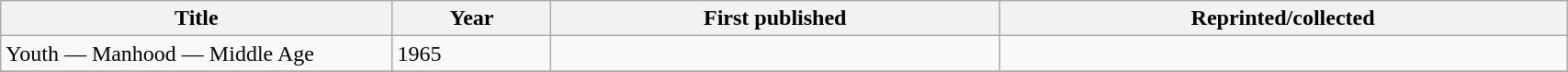<table class='wikitable sortable' width='90%'>
<tr>
<th width=25%>Title</th>
<th>Year</th>
<th>First published</th>
<th>Reprinted/collected</th>
</tr>
<tr>
<td>Youth — Manhood — Middle Age</td>
<td>1965</td>
<td></td>
<td></td>
</tr>
<tr>
</tr>
</table>
